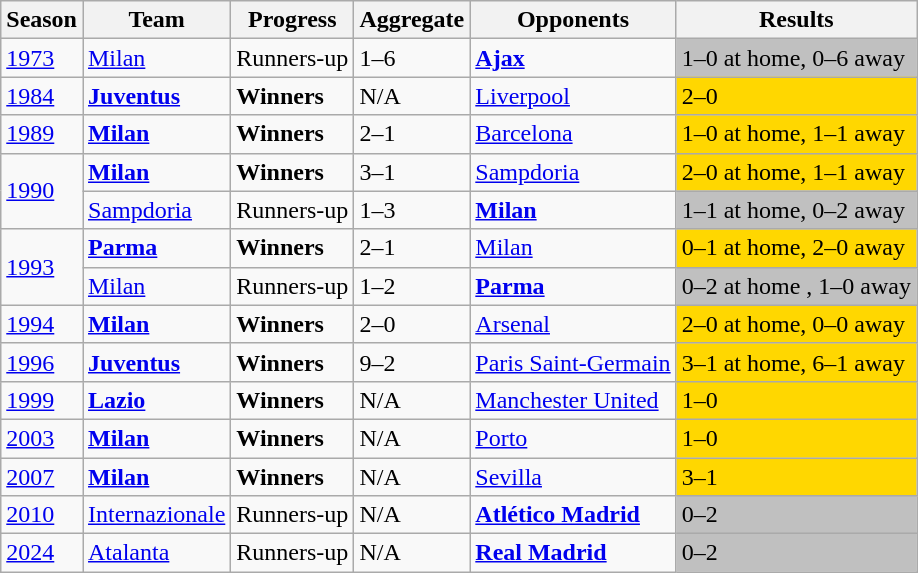<table class="wikitable">
<tr>
<th>Season</th>
<th>Team</th>
<th>Progress</th>
<th>Aggregate</th>
<th>Opponents</th>
<th>Results</th>
</tr>
<tr>
<td><a href='#'>1973</a></td>
<td><a href='#'>Milan</a></td>
<td>Runners-up</td>
<td>1–6</td>
<td> <strong><a href='#'>Ajax</a></strong></td>
<td colspan=3 bgcolor=Silver>1–0 at home, 0–6 away</td>
</tr>
<tr>
<td><a href='#'>1984</a></td>
<td><strong><a href='#'>Juventus</a></strong></td>
<td><strong>Winners</strong></td>
<td>N/A</td>
<td> <a href='#'>Liverpool</a></td>
<td colspan=3 bgcolor=Gold>2–0</td>
</tr>
<tr>
<td><a href='#'>1989</a></td>
<td><strong><a href='#'>Milan</a></strong></td>
<td><strong>Winners</strong></td>
<td>2–1</td>
<td> <a href='#'>Barcelona</a></td>
<td colspan=3 bgcolor=Gold>1–0 at home, 1–1 away</td>
</tr>
<tr>
<td rowspan="2"><a href='#'>1990</a></td>
<td><strong><a href='#'>Milan</a></strong></td>
<td><strong>Winners</strong></td>
<td>3–1</td>
<td> <a href='#'>Sampdoria</a></td>
<td colspan=3 bgcolor=Gold>2–0 at home, 1–1 away</td>
</tr>
<tr>
<td><a href='#'>Sampdoria</a></td>
<td>Runners-up</td>
<td>1–3</td>
<td> <strong><a href='#'>Milan</a></strong></td>
<td colspan=3 bgcolor=Silver>1–1 at home, 0–2 away</td>
</tr>
<tr>
<td rowspan="2"><a href='#'>1993</a></td>
<td><strong><a href='#'>Parma</a></strong></td>
<td><strong>Winners</strong></td>
<td>2–1</td>
<td> <a href='#'>Milan</a></td>
<td colspan=3 bgcolor=Gold>0–1 at home, 2–0 away </td>
</tr>
<tr>
<td><a href='#'>Milan</a></td>
<td>Runners-up</td>
<td>1–2</td>
<td> <strong><a href='#'>Parma</a></strong></td>
<td colspan=3 bgcolor=Silver>0–2 at home , 1–0 away</td>
</tr>
<tr>
<td><a href='#'>1994</a></td>
<td><strong><a href='#'>Milan</a></strong></td>
<td><strong>Winners</strong></td>
<td>2–0</td>
<td> <a href='#'>Arsenal</a></td>
<td colspan=3 bgcolor=Gold>2–0 at home, 0–0 away</td>
</tr>
<tr>
<td><a href='#'>1996</a></td>
<td><strong><a href='#'>Juventus</a></strong></td>
<td><strong>Winners</strong></td>
<td>9–2</td>
<td> <a href='#'>Paris Saint-Germain</a></td>
<td colspan=3 bgcolor=Gold>3–1 at home, 6–1 away</td>
</tr>
<tr>
<td><a href='#'>1999</a></td>
<td><strong><a href='#'>Lazio</a></strong></td>
<td><strong>Winners</strong></td>
<td>N/A</td>
<td> <a href='#'>Manchester United</a></td>
<td colspan=3 bgcolor=Gold>1–0</td>
</tr>
<tr>
<td><a href='#'>2003</a></td>
<td><strong><a href='#'>Milan</a></strong></td>
<td><strong>Winners</strong></td>
<td>N/A</td>
<td> <a href='#'>Porto</a></td>
<td colspan=3 bgcolor=Gold>1–0</td>
</tr>
<tr>
<td><a href='#'>2007</a></td>
<td><strong><a href='#'>Milan</a></strong></td>
<td><strong>Winners</strong></td>
<td>N/A</td>
<td> <a href='#'>Sevilla</a></td>
<td colspan=3 bgcolor=Gold>3–1</td>
</tr>
<tr>
<td><a href='#'>2010</a></td>
<td><a href='#'>Internazionale</a></td>
<td>Runners-up</td>
<td>N/A</td>
<td> <strong><a href='#'>Atlético Madrid</a></strong></td>
<td colspan=3 bgcolor=Silver>0–2</td>
</tr>
<tr>
<td><a href='#'>2024</a></td>
<td><a href='#'>Atalanta</a></td>
<td>Runners-up</td>
<td>N/A</td>
<td> <strong><a href='#'>Real Madrid</a></strong></td>
<td colspan=3 bgcolor=Silver>0–2</td>
</tr>
</table>
